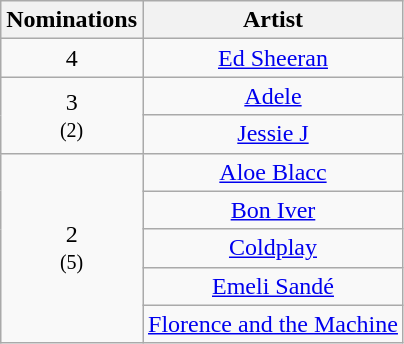<table class="wikitable" rowspan="2" style="text-align:center;">
<tr>
<th scope="col" style="width:55px;">Nominations</th>
<th scope="col" style="text-align:center;">Artist</th>
</tr>
<tr>
<td>4</td>
<td><a href='#'>Ed Sheeran</a></td>
</tr>
<tr>
<td rowspan="2">3<br><small>(2)</small></td>
<td><a href='#'>Adele</a></td>
</tr>
<tr>
<td><a href='#'>Jessie J</a></td>
</tr>
<tr>
<td rowspan="5">2<br><small>(5)</small></td>
<td><a href='#'>Aloe Blacc</a></td>
</tr>
<tr>
<td><a href='#'>Bon Iver</a></td>
</tr>
<tr>
<td><a href='#'>Coldplay</a></td>
</tr>
<tr>
<td><a href='#'>Emeli Sandé</a></td>
</tr>
<tr>
<td><a href='#'>Florence and the Machine</a></td>
</tr>
</table>
